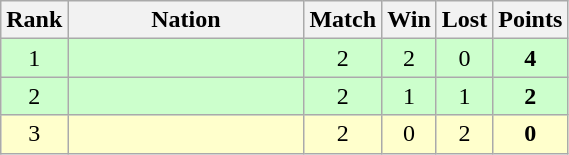<table class="wikitable" style="text-align: center;">
<tr>
<th width=20>Rank</th>
<th width=150>Nation</th>
<th width=20>Match</th>
<th width=20>Win</th>
<th width=20>Lost</th>
<th width=20>Points</th>
</tr>
<tr style="background:#cfc;">
<td>1</td>
<td style="text-align:left;"></td>
<td>2</td>
<td>2</td>
<td>0</td>
<td><strong>4</strong></td>
</tr>
<tr style="background:#cfc;">
<td>2</td>
<td style="text-align:left;"></td>
<td>2</td>
<td>1</td>
<td>1</td>
<td><strong>2</strong></td>
</tr>
<tr style="background:#ffc;">
<td>3</td>
<td style="text-align:left;"></td>
<td>2</td>
<td>0</td>
<td>2</td>
<td><strong>0</strong></td>
</tr>
</table>
